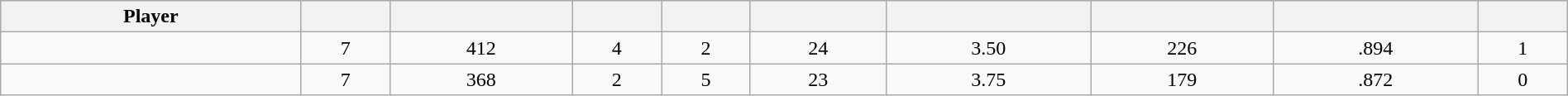<table class="wikitable sortable" style="width:100%;">
<tr style="text-align:center; background:#ddd;">
<th>Player</th>
<th></th>
<th></th>
<th></th>
<th></th>
<th></th>
<th></th>
<th></th>
<th></th>
<th></th>
</tr>
<tr align=center>
<td></td>
<td>7</td>
<td>412</td>
<td>4</td>
<td>2</td>
<td>24</td>
<td>3.50</td>
<td>226</td>
<td>.894</td>
<td>1</td>
</tr>
<tr align=center>
<td></td>
<td>7</td>
<td>368</td>
<td>2</td>
<td>5</td>
<td>23</td>
<td>3.75</td>
<td>179</td>
<td>.872</td>
<td>0</td>
</tr>
</table>
